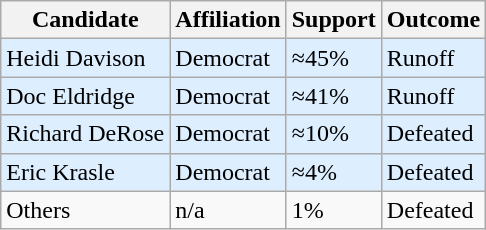<table class="wikitable">
<tr>
<th>Candidate</th>
<th>Affiliation</th>
<th>Support</th>
<th>Outcome</th>
</tr>
<tr>
<td bgcolor=#DDEEFF>Heidi Davison</td>
<td bgcolor=#DDEEFF>Democrat</td>
<td bgcolor=#DDEEFF>≈45%</td>
<td bgcolor=#DDEEFF>Runoff</td>
</tr>
<tr>
<td bgcolor=#DDEEFF>Doc Eldridge</td>
<td bgcolor=#DDEEFF>Democrat</td>
<td bgcolor=#DDEEFF>≈41%</td>
<td bgcolor=#DDEEFF>Runoff</td>
</tr>
<tr>
<td bgcolor=#DDEEFF>Richard DeRose</td>
<td bgcolor=#DDEEFF>Democrat</td>
<td bgcolor=#DDEEFF>≈10%</td>
<td bgcolor=#DDEEFF>Defeated</td>
</tr>
<tr>
<td bgcolor=#DDEEFF>Eric Krasle</td>
<td bgcolor=#DDEEFF>Democrat</td>
<td bgcolor=#DDEEFF>≈4%</td>
<td bgcolor=#DDEEFF>Defeated</td>
</tr>
<tr>
<td>Others</td>
<td>n/a</td>
<td>1%</td>
<td>Defeated</td>
</tr>
</table>
